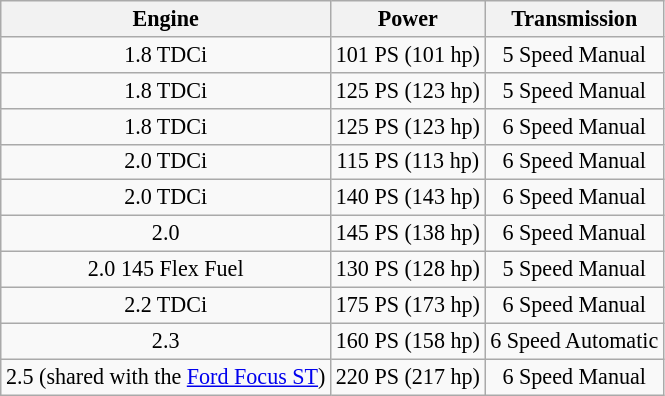<table class="wikitable" style="text-align: center; font-size: 92%;">
<tr>
<th>Engine</th>
<th>Power</th>
<th>Transmission</th>
</tr>
<tr>
<td>1.8 TDCi</td>
<td>101 PS (101 hp)</td>
<td>5 Speed Manual</td>
</tr>
<tr>
<td>1.8 TDCi</td>
<td>125 PS (123 hp)</td>
<td>5 Speed Manual</td>
</tr>
<tr>
<td>1.8 TDCi</td>
<td>125 PS (123 hp)</td>
<td>6 Speed Manual</td>
</tr>
<tr>
<td>2.0 TDCi</td>
<td>115 PS (113 hp)</td>
<td>6 Speed Manual</td>
</tr>
<tr>
<td>2.0 TDCi</td>
<td>140 PS (143 hp)</td>
<td>6 Speed Manual</td>
</tr>
<tr>
<td>2.0</td>
<td>145 PS (138 hp)</td>
<td>6 Speed Manual</td>
</tr>
<tr>
<td>2.0 145 Flex Fuel</td>
<td>130 PS (128 hp)</td>
<td>5 Speed Manual</td>
</tr>
<tr>
<td>2.2 TDCi</td>
<td>175 PS (173 hp)</td>
<td>6 Speed Manual</td>
</tr>
<tr>
<td>2.3</td>
<td>160 PS (158 hp)</td>
<td>6 Speed Automatic</td>
</tr>
<tr>
<td>2.5 (shared with the <a href='#'>Ford Focus ST</a>)</td>
<td>220 PS (217 hp)</td>
<td>6 Speed Manual</td>
</tr>
</table>
